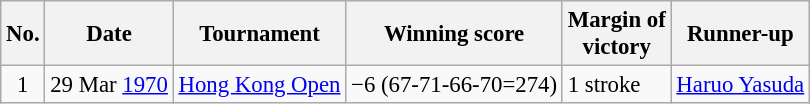<table class="wikitable" style="font-size:95%;">
<tr>
<th>No.</th>
<th>Date</th>
<th>Tournament</th>
<th>Winning score</th>
<th>Margin of<br>victory</th>
<th>Runner-up</th>
</tr>
<tr>
<td align=center>1</td>
<td align=right>29 Mar <a href='#'>1970</a></td>
<td><a href='#'>Hong Kong Open</a></td>
<td>−6 (67-71-66-70=274)</td>
<td>1 stroke</td>
<td> <a href='#'>Haruo Yasuda</a></td>
</tr>
</table>
